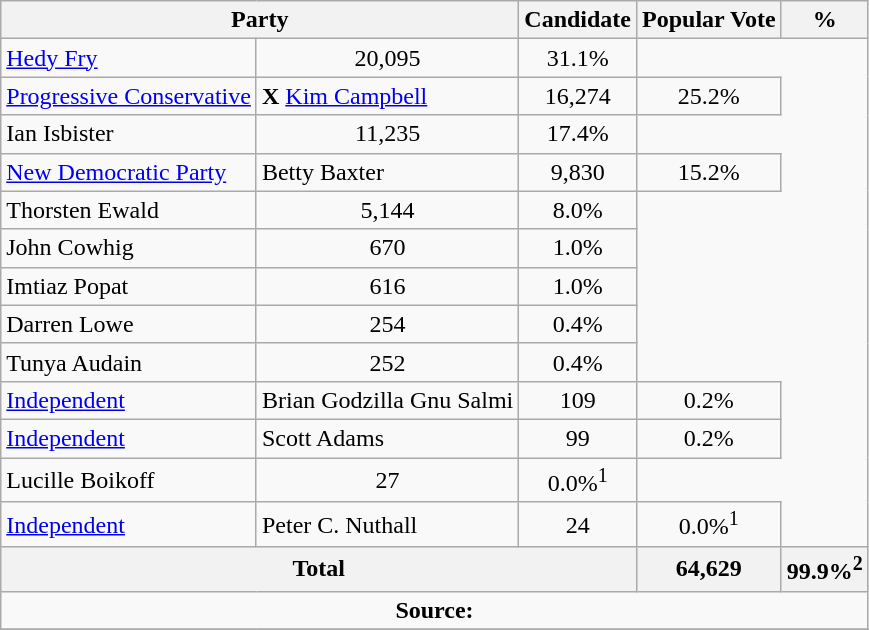<table class="wikitable">
<tr>
<th colspan="2">Party</th>
<th>Candidate</th>
<th>Popular Vote</th>
<th>%</th>
</tr>
<tr>
<td> <a href='#'>Hedy Fry</a></td>
<td align=center>20,095</td>
<td align=center>31.1%</td>
</tr>
<tr>
<td><a href='#'>Progressive Conservative</a></td>
<td><strong>X</strong> <a href='#'>Kim Campbell</a></td>
<td align=center>16,274</td>
<td align=center>25.2%</td>
</tr>
<tr>
<td>Ian Isbister</td>
<td align=center>11,235</td>
<td align=center>17.4%</td>
</tr>
<tr>
<td><a href='#'>New Democratic Party</a></td>
<td>Betty Baxter</td>
<td align=center>9,830</td>
<td align=center>15.2%</td>
</tr>
<tr>
<td>Thorsten Ewald</td>
<td align=center>5,144</td>
<td align=center>8.0%</td>
</tr>
<tr>
<td>John Cowhig</td>
<td align=center>670</td>
<td align=center>1.0%</td>
</tr>
<tr>
<td>Imtiaz Popat</td>
<td align=center>616</td>
<td align=center>1.0%</td>
</tr>
<tr>
<td>Darren Lowe</td>
<td align=center>254</td>
<td align=center>0.4%</td>
</tr>
<tr>
<td>Tunya Audain</td>
<td align=center>252</td>
<td align=center>0.4%</td>
</tr>
<tr>
<td><a href='#'>Independent</a></td>
<td>Brian Godzilla Gnu Salmi</td>
<td align=center>109</td>
<td align=center>0.2%</td>
</tr>
<tr>
<td><a href='#'>Independent</a></td>
<td>Scott Adams</td>
<td align=center>99</td>
<td align=center>0.2%</td>
</tr>
<tr>
<td>Lucille Boikoff</td>
<td align=center>27</td>
<td align=center>0.0%<sup>1</sup></td>
</tr>
<tr>
<td><a href='#'>Independent</a></td>
<td>Peter C. Nuthall</td>
<td align=center>24</td>
<td align=center>0.0%<sup>1</sup></td>
</tr>
<tr>
<th colspan=3>Total</th>
<th>64,629</th>
<th>99.9%<sup>2</sup></th>
</tr>
<tr>
<td align="center" colspan=5><strong>Source:</strong> </td>
</tr>
<tr>
</tr>
</table>
